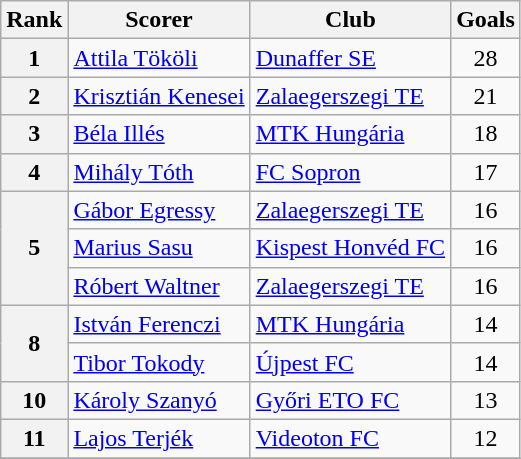<table class="wikitable" style="text-align:center">
<tr>
<th>Rank</th>
<th>Scorer</th>
<th>Club</th>
<th>Goals</th>
</tr>
<tr>
<th rowspan="1">1</th>
<td align=left> <a href='#'>Attila Tököli</a></td>
<td align=left><a href='#'>Dunaffer SE</a></td>
<td>28</td>
</tr>
<tr>
<th rowspan="1">2</th>
<td align=left> <a href='#'>Krisztián Kenesei</a></td>
<td align=left><a href='#'>Zalaegerszegi TE</a></td>
<td>21</td>
</tr>
<tr>
<th rowspan="1">3</th>
<td align=left> <a href='#'>Béla Illés</a></td>
<td align=left><a href='#'>MTK Hungária</a></td>
<td>18</td>
</tr>
<tr>
<th rowspan="1">4</th>
<td align=left> <a href='#'>Mihály Tóth</a></td>
<td align=left><a href='#'>FC Sopron</a></td>
<td>17</td>
</tr>
<tr>
<th rowspan="3">5</th>
<td align=left> <a href='#'>Gábor Egressy</a></td>
<td align=left><a href='#'>Zalaegerszegi TE</a></td>
<td>16</td>
</tr>
<tr>
<td align=left> <a href='#'>Marius Sasu</a></td>
<td align=left><a href='#'>Kispest Honvéd FC</a></td>
<td>16</td>
</tr>
<tr>
<td align=left> <a href='#'>Róbert Waltner</a></td>
<td align=left><a href='#'>Zalaegerszegi TE</a></td>
<td>16</td>
</tr>
<tr>
<th rowspan="2">8</th>
<td align=left> <a href='#'>István Ferenczi</a></td>
<td align=left><a href='#'>MTK Hungária</a></td>
<td>14</td>
</tr>
<tr>
<td align=left> <a href='#'>Tibor Tokody</a></td>
<td align=left><a href='#'>Újpest FC</a></td>
<td>14</td>
</tr>
<tr>
<th rowspan="1">10</th>
<td align=left> <a href='#'>Károly Szanyó</a></td>
<td align=left><a href='#'>Győri ETO FC</a></td>
<td>13</td>
</tr>
<tr>
<th rowspan="1">11</th>
<td align=left> <a href='#'>Lajos Terjék</a></td>
<td align=left><a href='#'>Videoton FC</a></td>
<td>12</td>
</tr>
<tr>
</tr>
</table>
